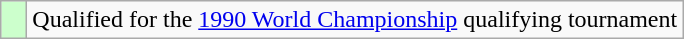<table class="wikitable">
<tr>
<td width=10px bgcolor=#ccffcc></td>
<td>Qualified for the <a href='#'>1990 World Championship</a> qualifying tournament</td>
</tr>
</table>
